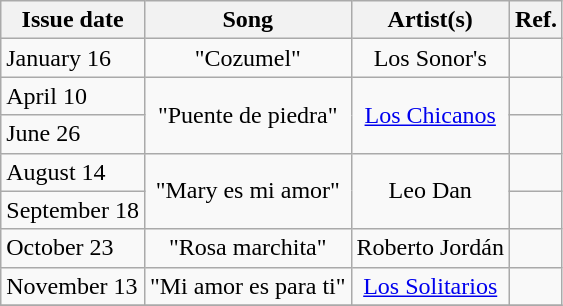<table class="wikitable" style="text-align: left;">
<tr>
<th>Issue date</th>
<th>Song</th>
<th>Artist(s)</th>
<th>Ref.</th>
</tr>
<tr>
<td>January 16</td>
<td align="center">"Cozumel"</td>
<td align="center">Los Sonor's</td>
<td align="center"></td>
</tr>
<tr>
<td>April 10</td>
<td align="center" rowspan="2">"Puente de piedra"</td>
<td align="center" rowspan="2"><a href='#'>Los Chicanos</a></td>
<td align="center"></td>
</tr>
<tr>
<td>June 26</td>
<td align="center"></td>
</tr>
<tr>
<td>August 14</td>
<td align="center" rowspan="2">"Mary es mi amor"</td>
<td align="center" rowspan="2">Leo Dan</td>
<td align="center"></td>
</tr>
<tr>
<td>September 18</td>
<td align="center"></td>
</tr>
<tr>
<td>October 23</td>
<td align="center">"Rosa marchita"</td>
<td align="center">Roberto Jordán</td>
<td align="center"></td>
</tr>
<tr>
<td>November 13</td>
<td align="center">"Mi amor es para ti"</td>
<td align="center"><a href='#'>Los Solitarios</a></td>
<td align="center"></td>
</tr>
<tr>
</tr>
</table>
